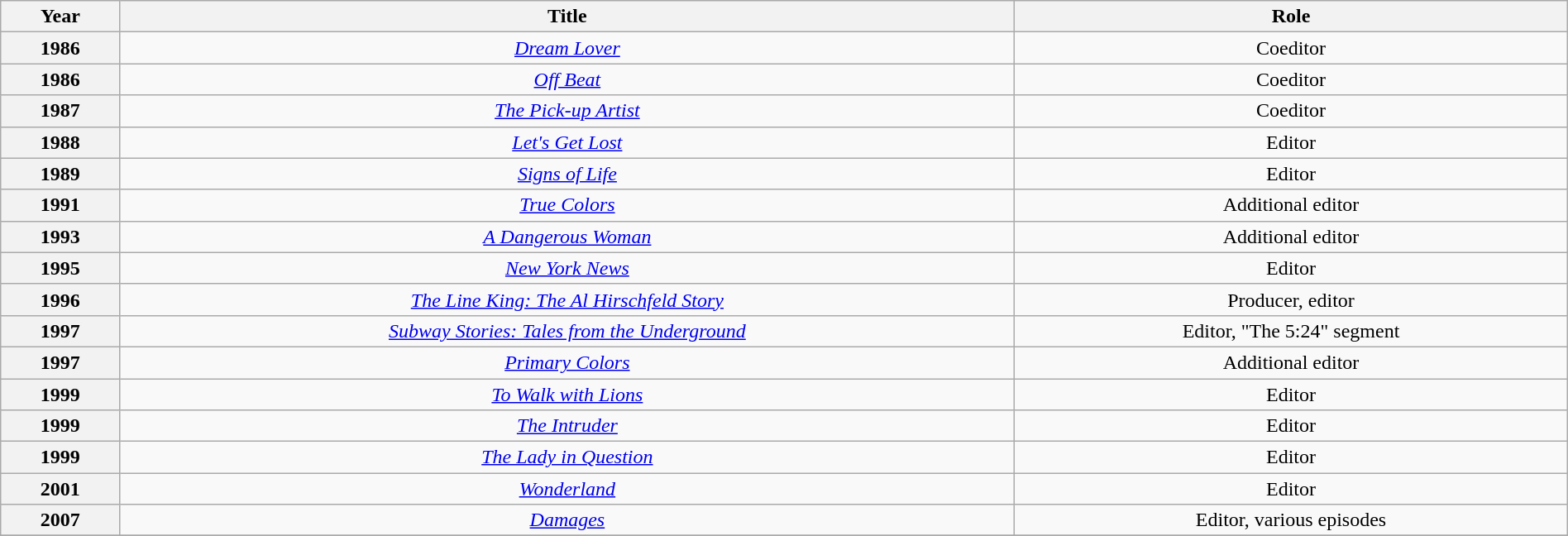<table class="wikitable plainrowheaders" style="text-align:center;width:100%;">
<tr>
<th scope="col">Year</th>
<th scope="col">Title</th>
<th scope="col">Role</th>
</tr>
<tr>
<th scope="row" style="text-align:center;">1986</th>
<td><em><a href='#'>Dream Lover</a></em></td>
<td>Coeditor</td>
</tr>
<tr>
<th scope="row" style="text-align:center;">1986</th>
<td><em><a href='#'>Off Beat</a></em></td>
<td>Coeditor</td>
</tr>
<tr>
<th scope="row" style="text-align:center;">1987</th>
<td><em><a href='#'>The Pick-up Artist</a></em></td>
<td>Coeditor</td>
</tr>
<tr>
<th scope="row" style="text-align:center;">1988</th>
<td><em><a href='#'>Let's Get Lost</a></em></td>
<td>Editor</td>
</tr>
<tr>
<th scope="row" style="text-align:center;">1989</th>
<td><em><a href='#'>Signs of Life</a></em></td>
<td>Editor</td>
</tr>
<tr>
<th scope="row" style="text-align:center;">1991</th>
<td><em><a href='#'>True Colors</a></em></td>
<td>Additional editor</td>
</tr>
<tr>
<th scope="row" style="text-align:center;">1993</th>
<td><em><a href='#'>A Dangerous Woman</a></em></td>
<td>Additional editor</td>
</tr>
<tr>
<th scope="row" style="text-align:center;">1995</th>
<td><em><a href='#'>New York News</a></em></td>
<td>Editor</td>
</tr>
<tr>
<th scope="row" style="text-align:center;">1996</th>
<td><em><a href='#'>The Line King: The Al Hirschfeld Story</a></em></td>
<td>Producer, editor</td>
</tr>
<tr>
<th scope="row" style="text-align:center;">1997</th>
<td><em><a href='#'>Subway Stories: Tales from the Underground</a></em></td>
<td>Editor, "The 5:24" segment</td>
</tr>
<tr>
<th scope="row" style="text-align:center;">1997</th>
<td><em><a href='#'>Primary Colors</a></em></td>
<td>Additional editor</td>
</tr>
<tr>
<th scope="row" style="text-align:center;">1999</th>
<td><em><a href='#'>To Walk with Lions</a></em></td>
<td>Editor</td>
</tr>
<tr>
<th scope="row" style="text-align:center;">1999</th>
<td><em><a href='#'>The Intruder</a></em></td>
<td>Editor</td>
</tr>
<tr>
<th scope="row" style="text-align:center;">1999</th>
<td><em><a href='#'>The Lady in Question</a></em></td>
<td>Editor</td>
</tr>
<tr>
<th scope="row" style="text-align:center;">2001</th>
<td><em><a href='#'>Wonderland</a></em></td>
<td>Editor</td>
</tr>
<tr>
<th scope="row" style="text-align:center;">2007</th>
<td><em><a href='#'>Damages</a></em></td>
<td>Editor, various episodes</td>
</tr>
<tr>
</tr>
</table>
